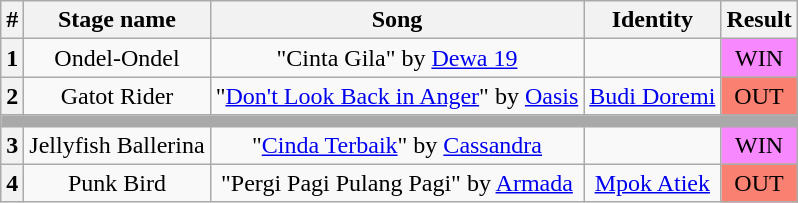<table class="wikitable plainrowheaders" style="text-align: center;">
<tr>
<th>#</th>
<th>Stage name</th>
<th>Song</th>
<th>Identity</th>
<th>Result</th>
</tr>
<tr>
<th>1</th>
<td>Ondel-Ondel</td>
<td>"Cinta Gila" by <a href='#'>Dewa 19</a></td>
<td></td>
<td bgcolor="F888FD">WIN</td>
</tr>
<tr>
<th>2</th>
<td>Gatot Rider</td>
<td>"<a href='#'>Don't Look Back in Anger</a>" by <a href='#'>Oasis</a></td>
<td><a href='#'>Budi Doremi</a></td>
<td bgcolor="salmon">OUT</td>
</tr>
<tr>
<th colspan="5" style="background: darkgrey"></th>
</tr>
<tr>
<th>3</th>
<td>Jellyfish Ballerina</td>
<td>"<a href='#'>Cinda Terbaik</a>" by <a href='#'>Cassandra</a></td>
<td></td>
<td bgcolor="F888FD">WIN</td>
</tr>
<tr>
<th>4</th>
<td>Punk Bird</td>
<td>"Pergi Pagi Pulang Pagi" by <a href='#'>Armada</a></td>
<td><a href='#'>Mpok Atiek</a></td>
<td bgcolor="salmon">OUT</td>
</tr>
</table>
